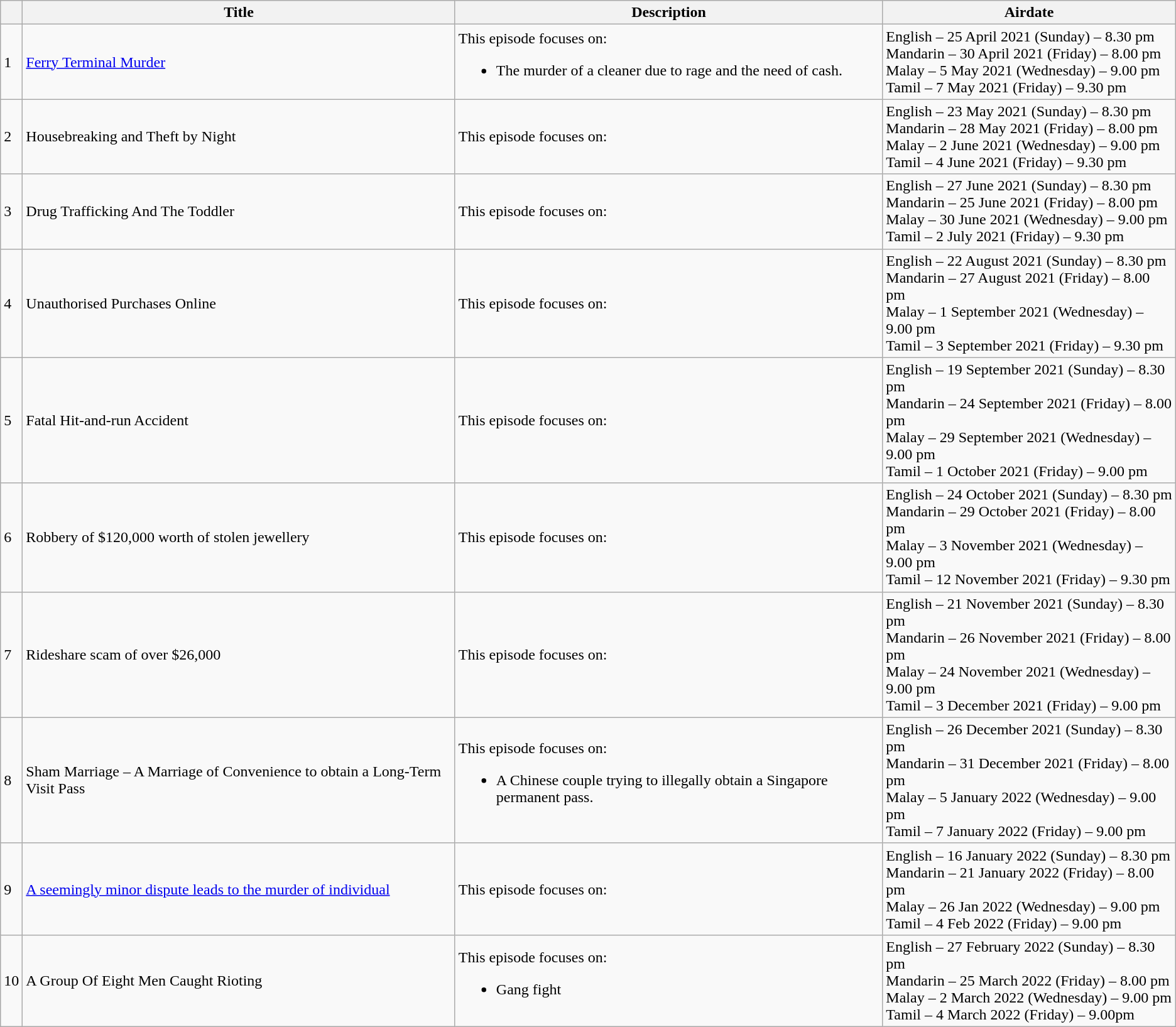<table class="wikitable">
<tr>
<th></th>
<th>Title</th>
<th>Description</th>
<th>Airdate</th>
</tr>
<tr To be confirmed>
<td>1</td>
<td><a href='#'>Ferry Terminal Murder</a></td>
<td>This episode focuses on:<br><ul><li>The murder of a cleaner due to rage and the need of cash.</li></ul></td>
<td>English – 25 April 2021 (Sunday) – 8.30 pm<br>Mandarin – 30 April 2021 (Friday) – 8.00 pm <br>Malay – 5 May 2021 (Wednesday) – 9.00 pm  <br>Tamil – 7 May 2021 (Friday) – 9.30 pm</td>
</tr>
<tr>
<td>2</td>
<td>Housebreaking and Theft by Night</td>
<td>This episode focuses on:</td>
<td>English – 23 May 2021 (Sunday) – 8.30 pm<br>Mandarin – 28 May 2021 (Friday) – 8.00 pm <br>Malay – 2 June 2021 (Wednesday) – 9.00 pm <br>Tamil – 4 June 2021 (Friday) – 9.30 pm</td>
</tr>
<tr>
<td>3</td>
<td>Drug Trafficking And The Toddler</td>
<td>This episode focuses on:</td>
<td>English – 27 June 2021 (Sunday) – 8.30 pm<br>Mandarin – 25 June 2021 (Friday) – 8.00 pm <br>Malay – 30 June 2021 (Wednesday) – 9.00 pm  <br>Tamil – 2 July 2021 (Friday) – 9.30 pm</td>
</tr>
<tr>
<td>4</td>
<td>Unauthorised Purchases Online</td>
<td>This episode focuses on:</td>
<td>English – 22 August 2021 (Sunday) – 8.30 pm<br>Mandarin – 27 August 2021 (Friday) – 8.00 pm <br>Malay – 1 September 2021 (Wednesday) – 9.00 pm  <br>Tamil – 3 September 2021 (Friday) – 9.30 pm</td>
</tr>
<tr>
<td>5</td>
<td>Fatal Hit-and-run Accident</td>
<td>This episode focuses on:</td>
<td>English – 19 September 2021 (Sunday) – 8.30 pm<br>Mandarin – 24 September 2021 (Friday) – 8.00 pm <br>Malay – 29 September 2021 (Wednesday) – 9.00 pm <br>Tamil – 1 October 2021 (Friday) – 9.00 pm</td>
</tr>
<tr>
<td>6</td>
<td>Robbery of $120,000 worth of stolen jewellery</td>
<td>This episode focuses on:</td>
<td>English – 24 October 2021 (Sunday) – 8.30 pm<br>Mandarin – 29 October 2021 (Friday) – 8.00 pm <br>Malay – 3 November 2021 (Wednesday) – 9.00 pm <br>Tamil – 12 November 2021 (Friday) – 9.30 pm</td>
</tr>
<tr>
<td>7</td>
<td>Rideshare scam of over $26,000</td>
<td>This episode focuses on:</td>
<td>English – 21 November 2021 (Sunday) – 8.30 pm<br>Mandarin – 26 November 2021 (Friday) – 8.00 pm <br>Malay – 24 November 2021 (Wednesday) – 9.00 pm <br>Tamil – 3 December 2021 (Friday) – 9.00 pm</td>
</tr>
<tr>
<td>8</td>
<td>Sham Marriage – A Marriage of Convenience to obtain a Long-Term Visit Pass</td>
<td>This episode focuses on:<br><ul><li>A Chinese couple trying to illegally obtain a Singapore permanent pass.</li></ul></td>
<td>English – 26 December 2021 (Sunday) – 8.30 pm<br>Mandarin – 31 December 2021 (Friday) – 8.00 pm <br>Malay – 5 January 2022 (Wednesday) – 9.00 pm <br>Tamil – 7 January 2022 (Friday) – 9.00 pm</td>
</tr>
<tr>
<td>9</td>
<td><a href='#'>A seemingly minor dispute leads to the murder of individual</a></td>
<td>This episode focuses on:</td>
<td>English – 16 January 2022 (Sunday) – 8.30 pm<br>Mandarin – 21 January 2022 (Friday) – 8.00 pm  <br>Malay – 26 Jan 2022 (Wednesday) – 9.00 pm <br> Tamil – 4 Feb 2022 (Friday) – 9.00 pm</td>
</tr>
<tr>
<td>10</td>
<td>A Group Of Eight Men Caught Rioting</td>
<td>This episode focuses on:<br><ul><li>Gang fight</li></ul></td>
<td>English – 27 February 2022 (Sunday) – 8.30 pm<br>Mandarin – 25 March 2022 (Friday) – 8.00 pm  <br>Malay –  2 March 2022 (Wednesday) – 9.00 pm <br>Tamil – 4 March 2022 (Friday) – 9.00pm</td>
</tr>
</table>
